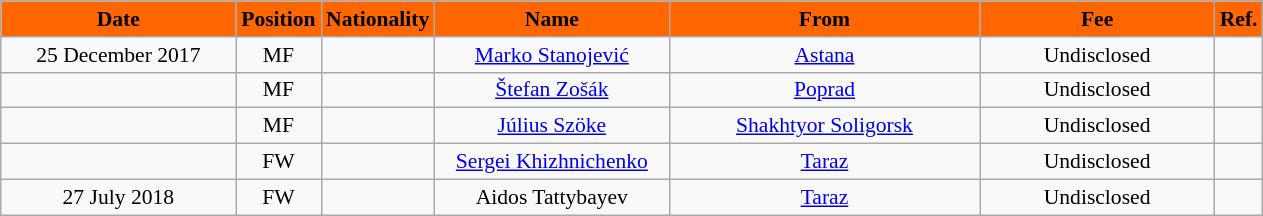<table class="wikitable"  style="text-align:center; font-size:90%; ">
<tr>
<th style="background:#FF6600; color:#000000; width:150px;">Date</th>
<th style="background:#FF6600; color:#000000; width:50px;">Position</th>
<th style="background:#FF6600; color:#000000; width:50px;">Nationality</th>
<th style="background:#FF6600; color:#000000; width:150px;">Name</th>
<th style="background:#FF6600; color:#000000; width:200px;">From</th>
<th style="background:#FF6600; color:#000000; width:150px;">Fee</th>
<th style="background:#FF6600; color:#000000; width:25px;">Ref.</th>
</tr>
<tr>
<td>25 December 2017</td>
<td>MF</td>
<td></td>
<td><a href='#'>Marko Stanojević</a></td>
<td><a href='#'>Astana</a></td>
<td>Undisclosed</td>
<td></td>
</tr>
<tr>
<td></td>
<td>MF</td>
<td></td>
<td><a href='#'>Štefan Zošák</a></td>
<td><a href='#'>Poprad</a></td>
<td>Undisclosed</td>
<td></td>
</tr>
<tr>
<td></td>
<td>MF</td>
<td></td>
<td><a href='#'>Július Szöke</a></td>
<td><a href='#'>Shakhtyor Soligorsk</a></td>
<td>Undisclosed</td>
<td></td>
</tr>
<tr>
<td></td>
<td>FW</td>
<td></td>
<td><a href='#'>Sergei Khizhnichenko</a></td>
<td><a href='#'>Taraz</a></td>
<td>Undisclosed</td>
<td></td>
</tr>
<tr>
<td>27 July 2018</td>
<td>FW</td>
<td></td>
<td>Aidos Tattybayev</td>
<td><a href='#'>Taraz</a></td>
<td>Undisclosed</td>
<td></td>
</tr>
</table>
